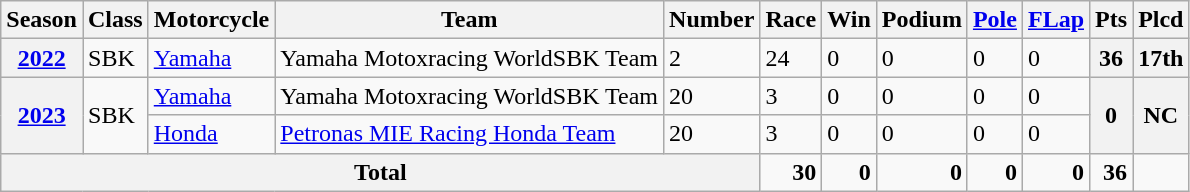<table class="wikitable">
<tr>
<th>Season</th>
<th>Class</th>
<th>Motorcycle</th>
<th>Team</th>
<th>Number</th>
<th>Race</th>
<th>Win</th>
<th>Podium</th>
<th><a href='#'>Pole</a></th>
<th><a href='#'>FLap</a></th>
<th>Pts</th>
<th>Plcd</th>
</tr>
<tr>
<th><a href='#'>2022</a></th>
<td>SBK</td>
<td><a href='#'>Yamaha</a></td>
<td>Yamaha Motoxracing WorldSBK Team</td>
<td>2</td>
<td>24</td>
<td>0</td>
<td>0</td>
<td>0</td>
<td>0</td>
<th>36</th>
<th>17th</th>
</tr>
<tr>
<th rowspan=2><a href='#'>2023</a></th>
<td rowspan=2>SBK</td>
<td><a href='#'>Yamaha</a></td>
<td>Yamaha Motoxracing WorldSBK Team</td>
<td>20</td>
<td>3</td>
<td>0</td>
<td>0</td>
<td>0</td>
<td>0</td>
<th rowspan=2>0</th>
<th rowspan=2>NC</th>
</tr>
<tr>
<td><a href='#'>Honda</a></td>
<td><a href='#'>Petronas MIE Racing Honda Team</a></td>
<td>20</td>
<td>3</td>
<td>0</td>
<td>0</td>
<td>0</td>
<td>0</td>
</tr>
<tr align="right">
<th colspan=5>Total</th>
<td><strong>30</strong></td>
<td><strong>0</strong></td>
<td><strong>0</strong></td>
<td><strong>0</strong></td>
<td><strong>0</strong></td>
<td><strong>36</strong></td>
<td></td>
</tr>
</table>
